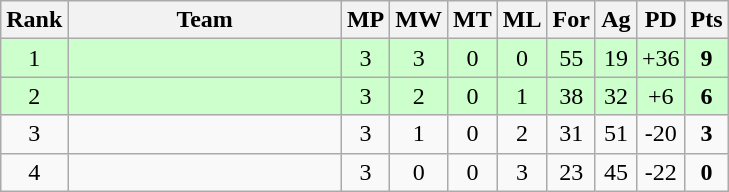<table class=wikitable style="text-align:center">
<tr>
<th width=20>Rank</th>
<th width=175>Team</th>
<th width=20>MP</th>
<th width=20>MW</th>
<th width=20>MT</th>
<th width=20>ML</th>
<th width=20>For</th>
<th width=20>Ag</th>
<th width=20>PD</th>
<th width=20>Pts</th>
</tr>
<tr bgcolor="#ccffcc">
<td>1</td>
<td align=left><strong></strong></td>
<td>3</td>
<td>3</td>
<td>0</td>
<td>0</td>
<td>55</td>
<td>19</td>
<td>+36</td>
<td><strong>9</strong></td>
</tr>
<tr bgcolor="#ccffcc">
<td>2</td>
<td align=left><strong></strong></td>
<td>3</td>
<td>2</td>
<td>0</td>
<td>1</td>
<td>38</td>
<td>32</td>
<td>+6</td>
<td><strong>6</strong></td>
</tr>
<tr>
<td>3</td>
<td align=left></td>
<td>3</td>
<td>1</td>
<td>0</td>
<td>2</td>
<td>31</td>
<td>51</td>
<td>-20</td>
<td><strong>3</strong></td>
</tr>
<tr>
<td>4</td>
<td align=left></td>
<td>3</td>
<td>0</td>
<td>0</td>
<td>3</td>
<td>23</td>
<td>45</td>
<td>-22</td>
<td><strong>0</strong></td>
</tr>
</table>
